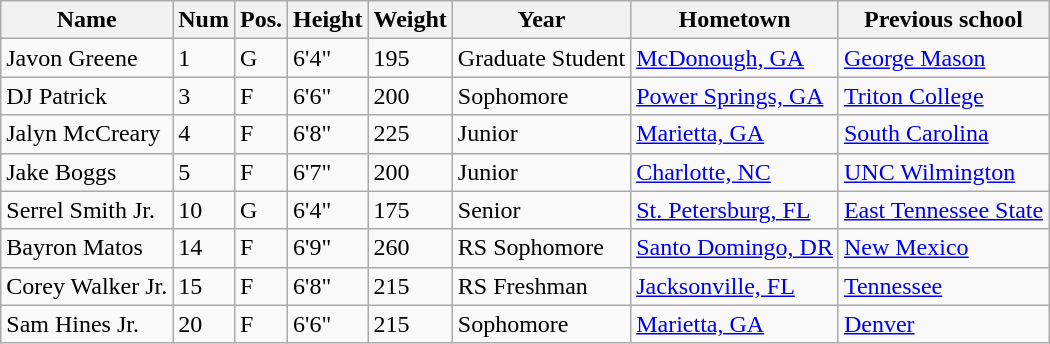<table class="wikitable sortable" border="1">
<tr>
<th>Name</th>
<th>Num</th>
<th>Pos.</th>
<th>Height</th>
<th>Weight</th>
<th>Year</th>
<th>Hometown</th>
<th class="unsortable">Previous school</th>
</tr>
<tr>
<td>Javon Greene</td>
<td>1</td>
<td>G</td>
<td>6'4"</td>
<td>195</td>
<td>Graduate Student</td>
<td><a href='#'>McDonough, GA</a></td>
<td><a href='#'>George Mason</a></td>
</tr>
<tr>
<td>DJ Patrick</td>
<td>3</td>
<td>F</td>
<td>6'6"</td>
<td>200</td>
<td>Sophomore</td>
<td><a href='#'>Power Springs, GA</a></td>
<td><a href='#'>Triton College</a></td>
</tr>
<tr>
<td>Jalyn McCreary</td>
<td>4</td>
<td>F</td>
<td>6'8"</td>
<td>225</td>
<td>Junior</td>
<td><a href='#'>Marietta, GA</a></td>
<td><a href='#'>South Carolina</a></td>
</tr>
<tr>
<td>Jake Boggs</td>
<td>5</td>
<td>F</td>
<td>6'7"</td>
<td>200</td>
<td>Junior</td>
<td><a href='#'>Charlotte, NC</a></td>
<td><a href='#'>UNC Wilmington</a></td>
</tr>
<tr>
<td>Serrel Smith Jr.</td>
<td>10</td>
<td>G</td>
<td>6'4"</td>
<td>175</td>
<td>Senior</td>
<td><a href='#'>St. Petersburg, FL</a></td>
<td><a href='#'>East Tennessee State</a></td>
</tr>
<tr>
<td>Bayron Matos</td>
<td>14</td>
<td>F</td>
<td>6'9"</td>
<td>260</td>
<td>RS Sophomore</td>
<td><a href='#'>Santo Domingo, DR</a></td>
<td><a href='#'>New Mexico</a></td>
</tr>
<tr>
<td>Corey Walker Jr.</td>
<td>15</td>
<td>F</td>
<td>6'8"</td>
<td>215</td>
<td>RS Freshman</td>
<td><a href='#'>Jacksonville, FL</a></td>
<td><a href='#'>Tennessee</a></td>
</tr>
<tr>
<td>Sam Hines Jr.</td>
<td>20</td>
<td>F</td>
<td>6'6"</td>
<td>215</td>
<td>Sophomore</td>
<td><a href='#'>Marietta, GA</a></td>
<td><a href='#'>Denver</a></td>
</tr>
</table>
